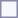<table style="border:1px solid #8888aa; background-color:#f7f8ff; padding:5px; font-size:95%; margin: 0px 12px 12px 0px;">
</table>
